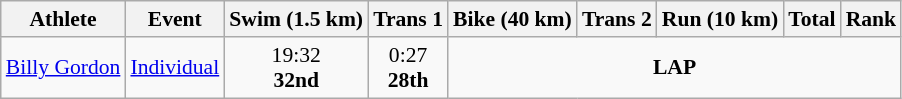<table class="wikitable" style="font-size:90%">
<tr>
<th>Athlete</th>
<th>Event</th>
<th>Swim (1.5 km)</th>
<th>Trans 1</th>
<th>Bike (40 km)</th>
<th>Trans 2</th>
<th>Run (10 km)</th>
<th>Total</th>
<th>Rank</th>
</tr>
<tr>
<td><a href='#'>Billy Gordon</a></td>
<td><a href='#'>Individual</a></td>
<td align=center>19:32<br><strong>32nd</strong></td>
<td align=center>0:27<br><strong>28th</strong></td>
<td align=center colspan="7"><strong>LAP</strong></td>
</tr>
</table>
